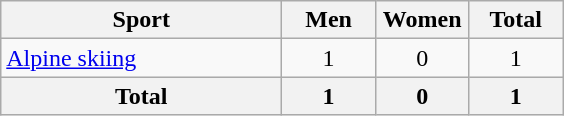<table class="wikitable sortable" style="text-align:center;">
<tr>
<th width=180>Sport</th>
<th width=55>Men</th>
<th width=55>Women</th>
<th width=55>Total</th>
</tr>
<tr>
<td align=left><a href='#'>Alpine skiing</a></td>
<td>1</td>
<td>0</td>
<td>1</td>
</tr>
<tr>
<th>Total</th>
<th>1</th>
<th>0</th>
<th>1</th>
</tr>
</table>
